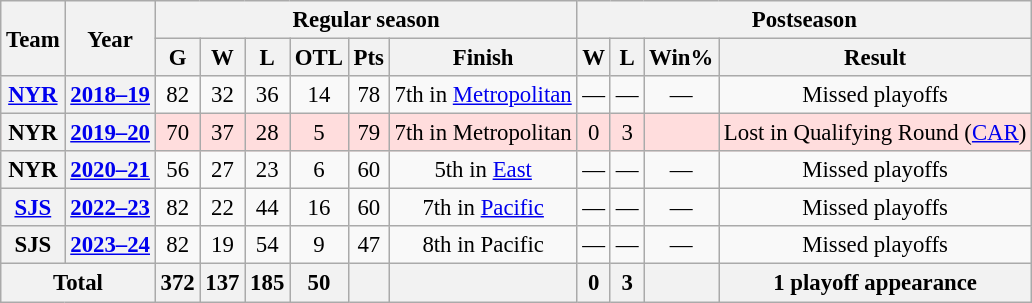<table class="wikitable" style="font-size:95%; text-align:center;">
<tr>
<th rowspan="2">Team</th>
<th rowspan="2">Year</th>
<th colspan="6">Regular season</th>
<th colspan="5">Postseason</th>
</tr>
<tr>
<th>G</th>
<th>W</th>
<th>L</th>
<th>OTL</th>
<th>Pts</th>
<th>Finish</th>
<th>W</th>
<th>L</th>
<th>Win%</th>
<th>Result</th>
</tr>
<tr>
<th><a href='#'>NYR</a></th>
<th><a href='#'>2018–19</a></th>
<td>82</td>
<td>32</td>
<td>36</td>
<td>14</td>
<td>78</td>
<td>7th in <a href='#'>Metropolitan</a></td>
<td>—</td>
<td>—</td>
<td>—</td>
<td>Missed playoffs</td>
</tr>
<tr style="background:#fdd;">
<th>NYR</th>
<th><a href='#'>2019–20</a></th>
<td>70</td>
<td>37</td>
<td>28</td>
<td>5</td>
<td>79</td>
<td>7th in Metropolitan</td>
<td>0</td>
<td>3</td>
<td></td>
<td>Lost in Qualifying Round (<a href='#'>CAR</a>)</td>
</tr>
<tr>
<th>NYR</th>
<th><a href='#'>2020–21</a></th>
<td>56</td>
<td>27</td>
<td>23</td>
<td>6</td>
<td>60</td>
<td>5th in <a href='#'>East</a></td>
<td>—</td>
<td>—</td>
<td>—</td>
<td>Missed playoffs</td>
</tr>
<tr>
<th><a href='#'>SJS</a></th>
<th><a href='#'>2022–23</a></th>
<td>82</td>
<td>22</td>
<td>44</td>
<td>16</td>
<td>60</td>
<td>7th in <a href='#'>Pacific</a></td>
<td>—</td>
<td>—</td>
<td>—</td>
<td>Missed playoffs</td>
</tr>
<tr>
<th>SJS</th>
<th><a href='#'>2023–24</a></th>
<td>82</td>
<td>19</td>
<td>54</td>
<td>9</td>
<td>47</td>
<td>8th in Pacific</td>
<td>—</td>
<td>—</td>
<td>—</td>
<td>Missed playoffs</td>
</tr>
<tr>
<th colspan="2">Total</th>
<th>372</th>
<th>137</th>
<th>185</th>
<th>50</th>
<th> </th>
<th> </th>
<th>0</th>
<th>3</th>
<th></th>
<th>1 playoff appearance</th>
</tr>
</table>
